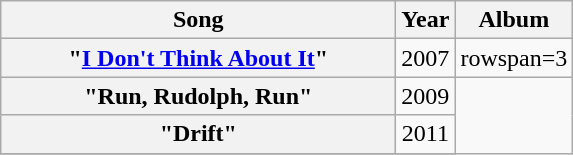<table class="wikitable plainrowheaders" style="text-align:center;">
<tr>
<th scope="col" style="width:16em;">Song</th>
<th scope="col">Year</th>
<th scope="col">Album</th>
</tr>
<tr>
<th scope="row">"<a href='#'>I Don't Think About It</a>"</th>
<td>2007</td>
<td>rowspan=3 </td>
</tr>
<tr>
<th scope="row">"Run, Rudolph, Run"</th>
<td>2009</td>
</tr>
<tr>
<th scope="row">"Drift"</th>
<td>2011</td>
</tr>
<tr>
</tr>
</table>
